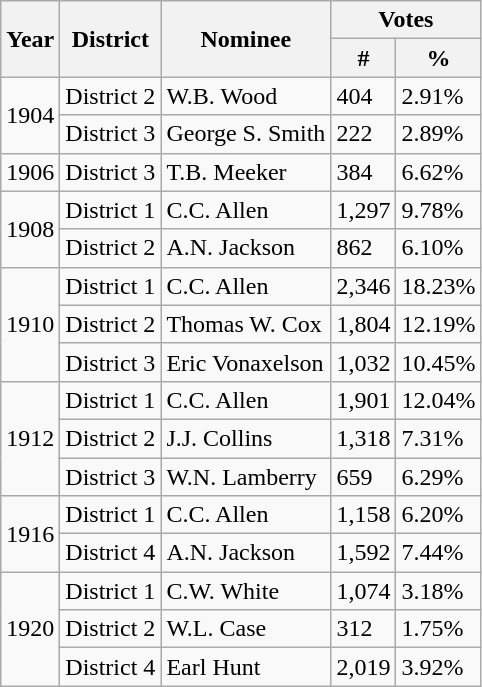<table class="wikitable">
<tr>
<th rowspan="2">Year</th>
<th rowspan="2">District</th>
<th rowspan="2">Nominee</th>
<th colspan="2">Votes</th>
</tr>
<tr>
<th>#</th>
<th>%</th>
</tr>
<tr>
<td rowspan="2">1904</td>
<td>District 2</td>
<td>W.B. Wood</td>
<td>404</td>
<td>2.91%</td>
</tr>
<tr>
<td>District 3</td>
<td>George S. Smith</td>
<td>222</td>
<td>2.89%</td>
</tr>
<tr>
<td>1906</td>
<td>District 3</td>
<td>T.B. Meeker</td>
<td>384</td>
<td>6.62%</td>
</tr>
<tr>
<td rowspan="2">1908</td>
<td>District 1</td>
<td>C.C. Allen</td>
<td>1,297</td>
<td>9.78%</td>
</tr>
<tr>
<td>District 2</td>
<td>A.N. Jackson</td>
<td>862</td>
<td>6.10%</td>
</tr>
<tr>
<td rowspan="3">1910</td>
<td>District 1</td>
<td>C.C. Allen</td>
<td>2,346</td>
<td>18.23%</td>
</tr>
<tr>
<td>District 2</td>
<td>Thomas W. Cox</td>
<td>1,804</td>
<td>12.19%</td>
</tr>
<tr>
<td>District 3</td>
<td>Eric Vonaxelson</td>
<td>1,032</td>
<td>10.45%</td>
</tr>
<tr>
<td rowspan="3">1912</td>
<td>District 1</td>
<td>C.C. Allen</td>
<td>1,901</td>
<td>12.04%</td>
</tr>
<tr>
<td>District 2</td>
<td>J.J. Collins</td>
<td>1,318</td>
<td>7.31%</td>
</tr>
<tr>
<td>District 3</td>
<td>W.N. Lamberry</td>
<td>659</td>
<td>6.29%</td>
</tr>
<tr>
<td rowspan="2">1916</td>
<td>District 1</td>
<td>C.C. Allen</td>
<td>1,158</td>
<td>6.20%</td>
</tr>
<tr>
<td>District 4</td>
<td>A.N. Jackson</td>
<td>1,592</td>
<td>7.44%</td>
</tr>
<tr>
<td rowspan="3">1920</td>
<td>District 1</td>
<td>C.W. White</td>
<td>1,074</td>
<td>3.18%</td>
</tr>
<tr>
<td>District 2</td>
<td>W.L. Case</td>
<td>312</td>
<td>1.75%</td>
</tr>
<tr>
<td>District 4</td>
<td>Earl Hunt</td>
<td>2,019</td>
<td>3.92%</td>
</tr>
</table>
